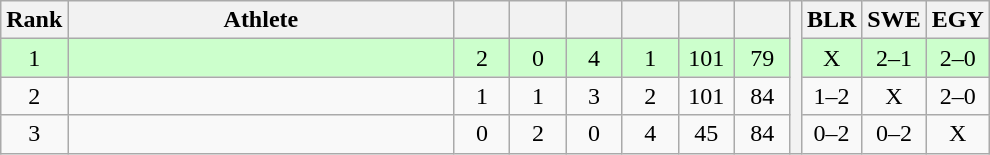<table class="wikitable" style="text-align:center">
<tr>
<th>Rank</th>
<th width=250>Athlete</th>
<th width=30></th>
<th width=30></th>
<th width=30></th>
<th width=30></th>
<th width=30></th>
<th width=30></th>
<th rowspan=4></th>
<th width=30>BLR</th>
<th width=30>SWE</th>
<th width=30>EGY</th>
</tr>
<tr style="background-color:#ccffcc;">
<td>1</td>
<td align=left></td>
<td>2</td>
<td>0</td>
<td>4</td>
<td>1</td>
<td>101</td>
<td>79</td>
<td>X</td>
<td>2–1</td>
<td>2–0</td>
</tr>
<tr>
<td>2</td>
<td align=left></td>
<td>1</td>
<td>1</td>
<td>3</td>
<td>2</td>
<td>101</td>
<td>84</td>
<td>1–2</td>
<td>X</td>
<td>2–0</td>
</tr>
<tr>
<td>3</td>
<td align=left></td>
<td>0</td>
<td>2</td>
<td>0</td>
<td>4</td>
<td>45</td>
<td>84</td>
<td>0–2</td>
<td>0–2</td>
<td>X</td>
</tr>
</table>
